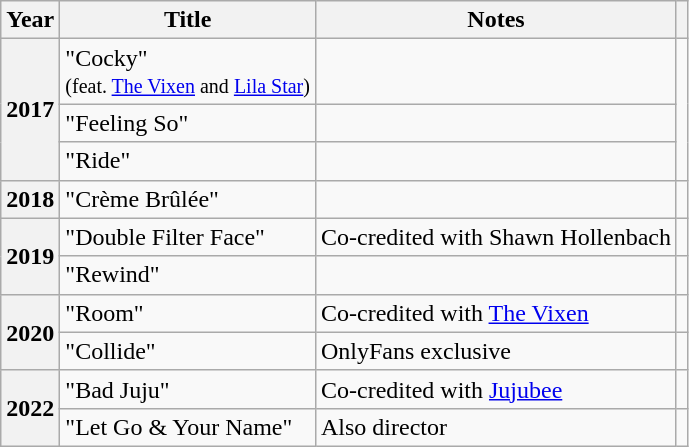<table class="wikitable plainrowheaders sortable">
<tr>
<th>Year</th>
<th>Title</th>
<th class="unsortable">Notes</th>
<th rowspan="1"  style="text-align: center;" class="unsortable"></th>
</tr>
<tr>
<th scope="row" rowspan="3">2017</th>
<td>"Cocky"<br><small>(feat. <a href='#'>The Vixen</a> and <a href='#'>Lila Star</a>)</small></td>
<td></td>
<td rowspan="3" style="text-align: center;"></td>
</tr>
<tr>
<td>"Feeling So"</td>
<td></td>
</tr>
<tr>
<td>"Ride"</td>
<td></td>
</tr>
<tr>
<th scope="row">2018</th>
<td>"Crème Brûlée"</td>
<td></td>
<td style="text-align: center;"></td>
</tr>
<tr>
<th scope="row" rowspan="2">2019</th>
<td>"Double Filter Face"</td>
<td>Co-credited with Shawn Hollenbach</td>
<td style="text-align: center;"></td>
</tr>
<tr>
<td>"Rewind"</td>
<td></td>
<td style="text-align: center;"></td>
</tr>
<tr>
<th scope="row" rowspan="2">2020</th>
<td>"Room"</td>
<td>Co-credited with <a href='#'>The Vixen</a></td>
<td style="text-align: center;"></td>
</tr>
<tr>
<td>"Collide"</td>
<td>OnlyFans exclusive</td>
<td style="text-align: center;"></td>
</tr>
<tr>
<th scope="row" rowspan="2">2022</th>
<td>"Bad Juju"</td>
<td>Co-credited with <a href='#'>Jujubee</a></td>
<td style="text-align: center;"></td>
</tr>
<tr>
<td>"Let Go & Your Name"</td>
<td>Also director</td>
<td style="text-align: center;"></td>
</tr>
</table>
